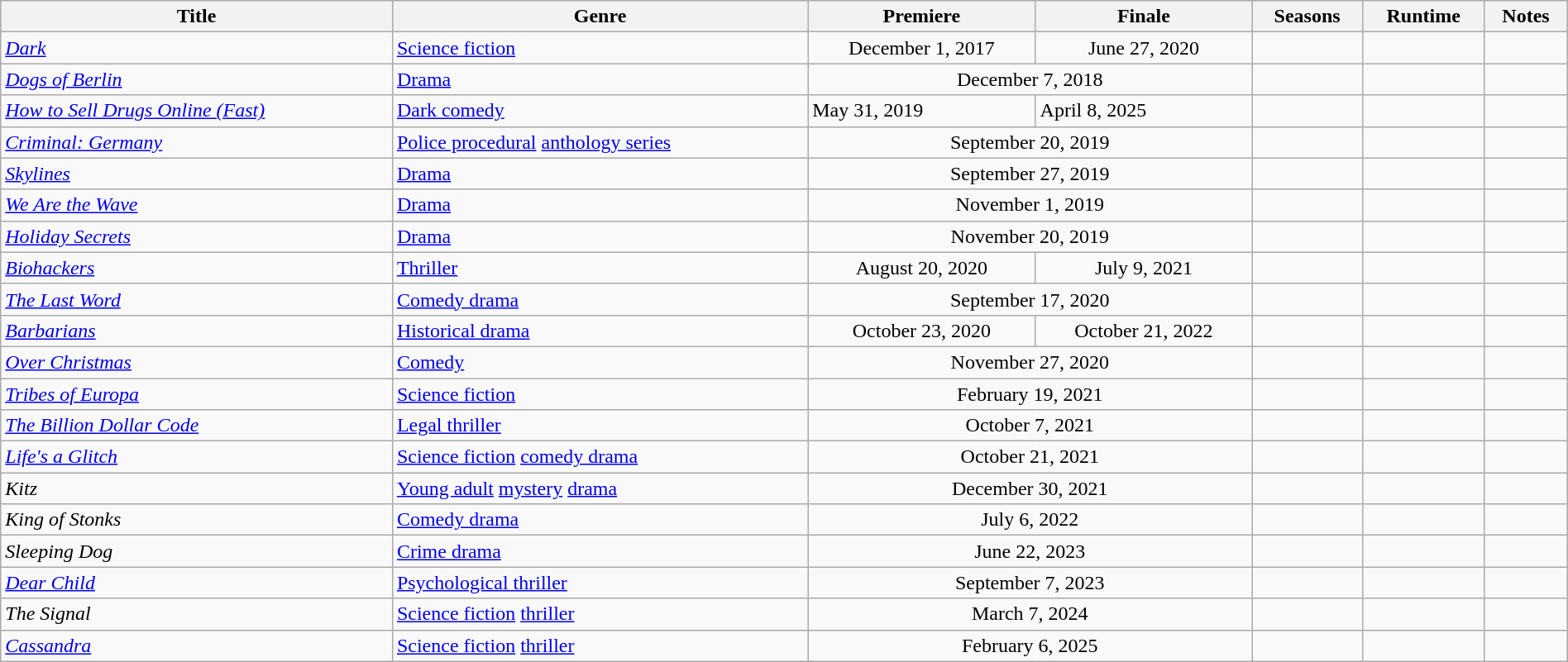<table class="wikitable sortable" style="width:100%">
<tr>
<th scope="col" style="width:25%;">Title</th>
<th>Genre</th>
<th>Premiere</th>
<th>Finale</th>
<th>Seasons</th>
<th>Runtime</th>
<th>Notes</th>
</tr>
<tr>
<td><em><a href='#'>Dark</a></em></td>
<td><a href='#'>Science fiction</a></td>
<td style="text-align:center">December 1, 2017</td>
<td style="text-align:center">June 27, 2020</td>
<td></td>
<td></td>
<td></td>
</tr>
<tr>
<td><em><a href='#'>Dogs of Berlin</a></em></td>
<td><a href='#'>Drama</a></td>
<td colspan="2" style="text-align:center">December 7, 2018</td>
<td></td>
<td></td>
<td></td>
</tr>
<tr>
<td><em><a href='#'>How to Sell Drugs Online (Fast)</a></em></td>
<td><a href='#'>Dark comedy</a></td>
<td>May 31, 2019</td>
<td>April 8, 2025</td>
<td></td>
<td></td>
<td></td>
</tr>
<tr>
<td><em><a href='#'>Criminal: Germany</a></em></td>
<td><a href='#'>Police procedural</a> <a href='#'>anthology series</a></td>
<td colspan="2" style="text-align:center">September 20, 2019</td>
<td></td>
<td></td>
<td></td>
</tr>
<tr>
<td><em><a href='#'>Skylines</a></em></td>
<td><a href='#'>Drama</a></td>
<td colspan="2" style="text-align:center">September 27, 2019</td>
<td></td>
<td></td>
<td></td>
</tr>
<tr>
<td><em><a href='#'>We Are the Wave</a></em></td>
<td><a href='#'>Drama</a></td>
<td colspan="2" style="text-align:center">November 1, 2019</td>
<td></td>
<td></td>
<td></td>
</tr>
<tr>
<td><em><a href='#'>Holiday Secrets</a></em></td>
<td><a href='#'>Drama</a></td>
<td colspan="2" style="text-align:center">November 20, 2019</td>
<td></td>
<td></td>
<td></td>
</tr>
<tr>
<td><em><a href='#'>Biohackers</a></em></td>
<td><a href='#'>Thriller</a></td>
<td style="text-align:center">August 20, 2020</td>
<td style="text-align:center">July 9, 2021</td>
<td></td>
<td></td>
<td></td>
</tr>
<tr>
<td><em><a href='#'>The Last Word</a></em></td>
<td><a href='#'>Comedy drama</a></td>
<td colspan="2" style="text-align:center">September 17, 2020</td>
<td></td>
<td></td>
<td></td>
</tr>
<tr>
<td><em><a href='#'>Barbarians</a></em></td>
<td><a href='#'>Historical drama</a></td>
<td style="text-align:center">October 23, 2020</td>
<td style="text-align:center">October 21, 2022</td>
<td></td>
<td></td>
<td></td>
</tr>
<tr>
<td><em><a href='#'>Over Christmas</a></em></td>
<td><a href='#'>Comedy</a></td>
<td colspan="2" style="text-align:center">November 27, 2020</td>
<td></td>
<td></td>
<td></td>
</tr>
<tr>
<td><em><a href='#'>Tribes of Europa</a></em></td>
<td><a href='#'>Science fiction</a></td>
<td colspan="2" style="text-align:center">February 19, 2021</td>
<td></td>
<td></td>
<td></td>
</tr>
<tr>
<td><em><a href='#'>The Billion Dollar Code</a></em></td>
<td><a href='#'>Legal thriller</a></td>
<td colspan="2" style="text-align:center">October 7, 2021</td>
<td></td>
<td></td>
<td></td>
</tr>
<tr>
<td><em><a href='#'>Life's a Glitch</a></em></td>
<td><a href='#'>Science fiction</a> <a href='#'>comedy drama</a></td>
<td colspan="2" style="text-align:center">October 21, 2021</td>
<td></td>
<td></td>
<td></td>
</tr>
<tr>
<td><em>Kitz</em></td>
<td><a href='#'>Young adult</a> <a href='#'>mystery</a> <a href='#'>drama</a></td>
<td colspan="2" style="text-align:center">December 30, 2021</td>
<td></td>
<td></td>
<td></td>
</tr>
<tr>
<td><em>King of Stonks</em></td>
<td><a href='#'>Comedy drama</a></td>
<td colspan="2" style="text-align:center">July 6, 2022</td>
<td></td>
<td></td>
<td></td>
</tr>
<tr>
<td><em>Sleeping Dog</em></td>
<td><a href='#'>Crime drama</a></td>
<td colspan="2" style="text-align:center">June 22, 2023</td>
<td></td>
<td></td>
<td></td>
</tr>
<tr>
<td><em><a href='#'>Dear Child</a></em></td>
<td><a href='#'>Psychological thriller</a></td>
<td colspan="2" style="text-align:center">September 7, 2023</td>
<td></td>
<td></td>
<td></td>
</tr>
<tr>
<td><em>The Signal</em></td>
<td><a href='#'>Science fiction</a> <a href='#'>thriller</a></td>
<td colspan="2" style="text-align:center">March 7, 2024</td>
<td></td>
<td></td>
<td></td>
</tr>
<tr>
<td><em><a href='#'>Cassandra</a></em></td>
<td><a href='#'>Science fiction</a> <a href='#'>thriller</a></td>
<td colspan="2" style="text-align:center">February 6, 2025</td>
<td></td>
<td></td>
<td></td>
</tr>
</table>
